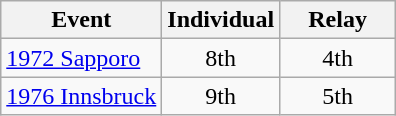<table class="wikitable" style="text-align: center;">
<tr ">
<th>Event</th>
<th style="width:70px;">Individual</th>
<th style="width:70px;">Relay</th>
</tr>
<tr>
<td align=left> <a href='#'>1972 Sapporo</a></td>
<td>8th</td>
<td>4th</td>
</tr>
<tr>
<td align=left> <a href='#'>1976 Innsbruck</a></td>
<td>9th</td>
<td>5th</td>
</tr>
</table>
